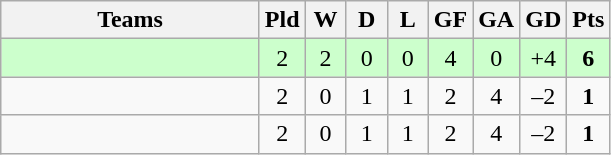<table class="wikitable" style="text-align: center;">
<tr>
<th width=165>Teams</th>
<th width=20>Pld</th>
<th width=20>W</th>
<th width=20>D</th>
<th width=20>L</th>
<th width=20>GF</th>
<th width=20>GA</th>
<th width=20>GD</th>
<th width=20>Pts</th>
</tr>
<tr align=center style="background:#ccffcc;">
<td style="text-align:left;"></td>
<td>2</td>
<td>2</td>
<td>0</td>
<td>0</td>
<td>4</td>
<td>0</td>
<td>+4</td>
<td><strong>6</strong></td>
</tr>
<tr align=center>
<td style="text-align:left;"></td>
<td>2</td>
<td>0</td>
<td>1</td>
<td>1</td>
<td>2</td>
<td>4</td>
<td>–2</td>
<td><strong>1</strong></td>
</tr>
<tr align=center>
<td style="text-align:left;"></td>
<td>2</td>
<td>0</td>
<td>1</td>
<td>1</td>
<td>2</td>
<td>4</td>
<td>–2</td>
<td><strong>1</strong></td>
</tr>
</table>
